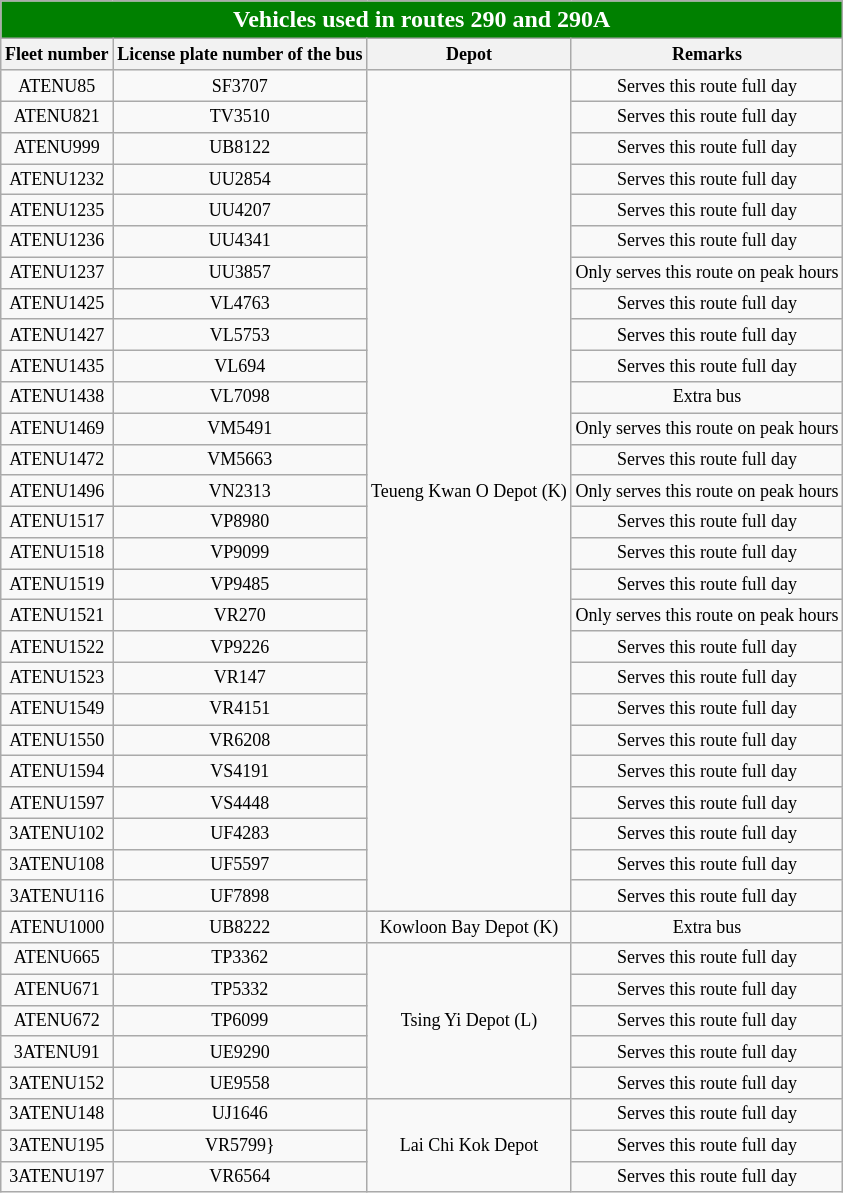<table class = "wikitable" style = "text-align:center; font-size:12px;">
<tr>
<th colspan = "4" style = "background:green; color:white; font-size:16px">Vehicles used in routes 290 and 290A</th>
</tr>
<tr>
<th>Fleet number</th>
<th>License plate number of the bus</th>
<th>Depot</th>
<th>Remarks</th>
</tr>
<tr>
<td>ATENU85</td>
<td>SF3707</td>
<td rowspan = "27">Teueng Kwan O Depot (K)</td>
<td>Serves this route full day</td>
</tr>
<tr>
<td>ATENU821</td>
<td>TV3510</td>
<td>Serves this route full day</td>
</tr>
<tr>
<td>ATENU999</td>
<td>UB8122</td>
<td>Serves this route full day</td>
</tr>
<tr>
<td>ATENU1232</td>
<td>UU2854</td>
<td>Serves this route full day</td>
</tr>
<tr>
<td>ATENU1235</td>
<td>UU4207</td>
<td>Serves this route full day</td>
</tr>
<tr>
<td>ATENU1236</td>
<td>UU4341</td>
<td>Serves this route full day</td>
</tr>
<tr>
<td>ATENU1237</td>
<td>UU3857</td>
<td>Only serves this route on peak hours</td>
</tr>
<tr>
<td>ATENU1425</td>
<td>VL4763</td>
<td>Serves this route full day</td>
</tr>
<tr>
<td>ATENU1427</td>
<td>VL5753</td>
<td>Serves this route full day</td>
</tr>
<tr>
<td>ATENU1435</td>
<td>VL694</td>
<td>Serves this route full day</td>
</tr>
<tr>
<td>ATENU1438</td>
<td>VL7098</td>
<td>Extra bus</td>
</tr>
<tr>
<td>ATENU1469</td>
<td>VM5491</td>
<td>Only serves this route on peak hours</td>
</tr>
<tr>
<td>ATENU1472</td>
<td>VM5663</td>
<td>Serves this route full day</td>
</tr>
<tr>
<td>ATENU1496</td>
<td>VN2313</td>
<td>Only serves this route on peak hours</td>
</tr>
<tr>
<td>ATENU1517</td>
<td>VP8980</td>
<td>Serves this route full day</td>
</tr>
<tr>
<td>ATENU1518</td>
<td>VP9099</td>
<td>Serves this route full day</td>
</tr>
<tr>
<td>ATENU1519</td>
<td>VP9485</td>
<td>Serves this route full day</td>
</tr>
<tr>
<td>ATENU1521</td>
<td>VR270</td>
<td>Only serves this route on peak hours</td>
</tr>
<tr>
<td>ATENU1522</td>
<td>VP9226</td>
<td>Serves this route full day</td>
</tr>
<tr>
<td>ATENU1523</td>
<td>VR147</td>
<td>Serves this route full day</td>
</tr>
<tr>
<td>ATENU1549</td>
<td>VR4151</td>
<td>Serves this route full day</td>
</tr>
<tr>
<td>ATENU1550</td>
<td>VR6208</td>
<td>Serves this route full day</td>
</tr>
<tr>
<td>ATENU1594</td>
<td>VS4191</td>
<td>Serves this route full day</td>
</tr>
<tr>
<td>ATENU1597</td>
<td>VS4448</td>
<td>Serves this route full day</td>
</tr>
<tr>
<td>3ATENU102</td>
<td>UF4283</td>
<td>Serves this route full day</td>
</tr>
<tr>
<td>3ATENU108</td>
<td>UF5597</td>
<td>Serves this route full day</td>
</tr>
<tr>
<td>3ATENU116</td>
<td>UF7898</td>
<td>Serves this route full day</td>
</tr>
<tr>
<td>ATENU1000</td>
<td>UB8222</td>
<td>Kowloon Bay Depot (K)</td>
<td>Extra bus</td>
</tr>
<tr>
<td>ATENU665</td>
<td>TP3362</td>
<td rowspan = "5">Tsing Yi Depot (L)</td>
<td>Serves this route full day</td>
</tr>
<tr>
<td>ATENU671</td>
<td>TP5332</td>
<td>Serves this route full day</td>
</tr>
<tr>
<td>ATENU672</td>
<td>TP6099</td>
<td>Serves this route full day</td>
</tr>
<tr>
<td>3ATENU91</td>
<td>UE9290</td>
<td>Serves this route full day</td>
</tr>
<tr>
<td>3ATENU152</td>
<td>UE9558</td>
<td>Serves this route full day</td>
</tr>
<tr>
<td>3ATENU148</td>
<td>UJ1646</td>
<td rowspan = "3">Lai Chi Kok Depot</td>
<td>Serves this route full day</td>
</tr>
<tr>
<td>3ATENU195</td>
<td>VR5799}</td>
<td>Serves this route full day</td>
</tr>
<tr>
<td>3ATENU197</td>
<td>VR6564</td>
<td>Serves this route full day</td>
</tr>
</table>
